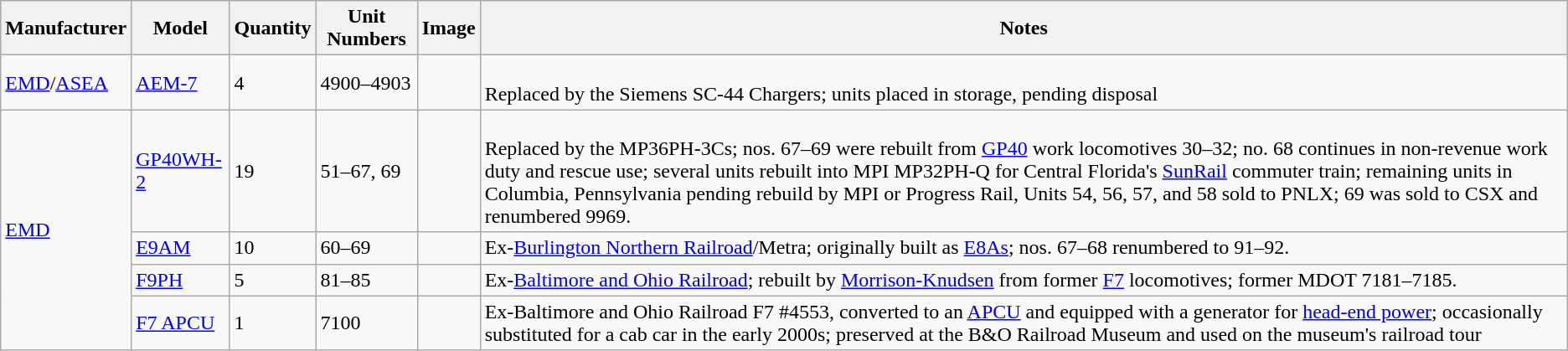<table class="wikitable">
<tr>
<th>Manufacturer</th>
<th>Model</th>
<th>Quantity</th>
<th>Unit Numbers</th>
<th>Image</th>
<th>Notes</th>
</tr>
<tr>
<td><a href='#'>EMD</a>/<a href='#'>ASEA</a></td>
<td><a href='#'>AEM-7</a></td>
<td>4</td>
<td>4900–4903</td>
<td></td>
<td><br>Replaced by the Siemens SC-44 Chargers; units placed in storage, pending disposal</td>
</tr>
<tr>
<td rowspan="4"><a href='#'>EMD</a></td>
<td><a href='#'>GP40WH-2</a></td>
<td>19</td>
<td>51–67, 69</td>
<td></td>
<td><br>Replaced by the MP36PH-3Cs; nos. 67–69 were rebuilt from <a href='#'>GP40</a> work locomotives 30–32; no. 68 continues in non-revenue work duty and rescue use; several units rebuilt into MPI MP32PH-Q for Central Florida's <a href='#'>SunRail</a> commuter train; remaining units in Columbia, Pennsylvania pending rebuild by MPI or Progress Rail, Units 54, 56, 57, and 58 sold to PNLX; 69 was sold to CSX and renumbered 9969.</td>
</tr>
<tr>
<td><a href='#'>E9AM</a></td>
<td>10</td>
<td>60–69</td>
<td></td>
<td>Ex-<a href='#'>Burlington Northern Railroad</a>/Metra; originally built as <a href='#'>E8As</a>; nos. 67–68 renumbered to 91–92.</td>
</tr>
<tr>
<td><a href='#'>F9PH</a></td>
<td>5</td>
<td>81–85</td>
<td></td>
<td>Ex-<a href='#'>Baltimore and Ohio Railroad</a>; rebuilt by <a href='#'>Morrison-Knudsen</a> from former <a href='#'>F7</a> locomotives; former MDOT 7181–7185.</td>
</tr>
<tr>
<td><a href='#'>F7 APCU</a></td>
<td>1</td>
<td>7100</td>
<td></td>
<td>Ex-Baltimore and Ohio Railroad F7 #4553, converted to an <a href='#'>APCU</a> and equipped with a generator for <a href='#'>head-end power</a>; occasionally substituted for a cab car in the early 2000s; preserved at the B&O Railroad Museum and used on the museum's railroad tour</td>
</tr>
</table>
